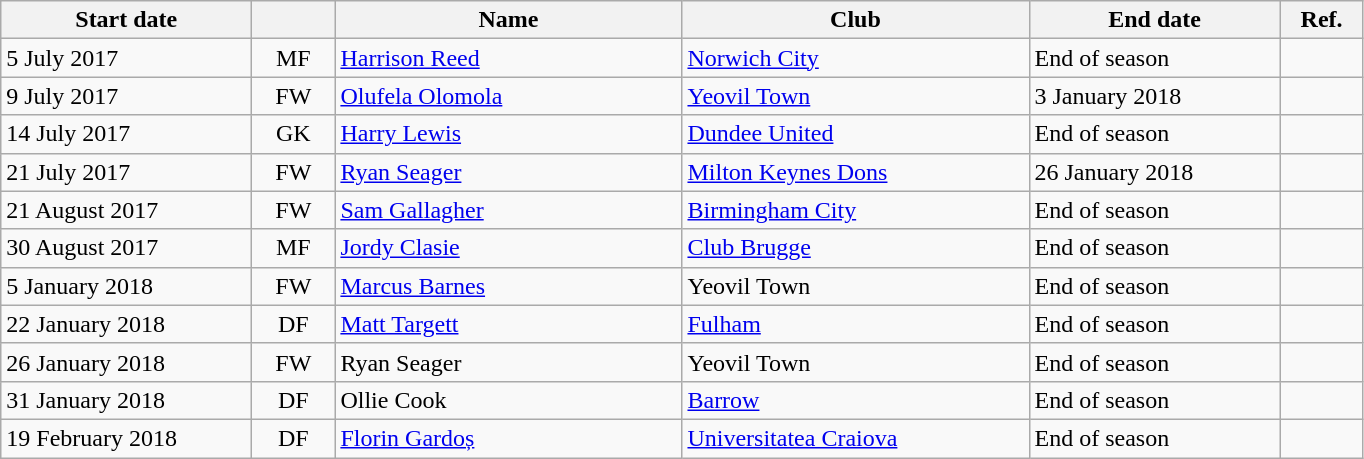<table class="wikitable plainrowheaders">
<tr>
<th scope="col" style="width:10em;">Start date</th>
<th scope="col" style="width:3em;"></th>
<th scope="col" style="width:14em;">Name</th>
<th scope="col" style="width:14em;">Club</th>
<th scope="col" style="width:10em;">End date</th>
<th scope="col" style="width:3em;">Ref.</th>
</tr>
<tr>
<td>5 July 2017</td>
<td align="center">MF</td>
<td> <a href='#'>Harrison Reed</a></td>
<td> <a href='#'>Norwich City</a></td>
<td>End of season</td>
<td align="center"></td>
</tr>
<tr>
<td>9 July 2017</td>
<td align="center">FW</td>
<td> <a href='#'>Olufela Olomola</a></td>
<td> <a href='#'>Yeovil Town</a></td>
<td>3 January 2018</td>
<td align="center"></td>
</tr>
<tr>
<td>14 July 2017</td>
<td align="center">GK</td>
<td> <a href='#'>Harry Lewis</a></td>
<td> <a href='#'>Dundee United</a></td>
<td>End of season</td>
<td align="center"></td>
</tr>
<tr>
<td>21 July 2017</td>
<td align="center">FW</td>
<td> <a href='#'>Ryan Seager</a></td>
<td> <a href='#'>Milton Keynes Dons</a></td>
<td>26 January 2018</td>
<td align="center"></td>
</tr>
<tr>
<td>21 August 2017</td>
<td align="center">FW</td>
<td> <a href='#'>Sam Gallagher</a></td>
<td> <a href='#'>Birmingham City</a></td>
<td>End of season</td>
<td align="center"></td>
</tr>
<tr>
<td>30 August 2017</td>
<td align="center">MF</td>
<td> <a href='#'>Jordy Clasie</a></td>
<td> <a href='#'>Club Brugge</a></td>
<td>End of season</td>
<td align="center"></td>
</tr>
<tr>
<td>5 January 2018</td>
<td align="center">FW</td>
<td> <a href='#'>Marcus Barnes</a></td>
<td> Yeovil Town</td>
<td>End of season</td>
<td align="center"></td>
</tr>
<tr>
<td>22 January 2018</td>
<td align="center">DF</td>
<td> <a href='#'>Matt Targett</a></td>
<td> <a href='#'>Fulham</a></td>
<td>End of season</td>
<td align="center"></td>
</tr>
<tr>
<td>26 January 2018</td>
<td align="center">FW</td>
<td> Ryan Seager</td>
<td> Yeovil Town</td>
<td>End of season</td>
<td align="center"></td>
</tr>
<tr>
<td>31 January 2018</td>
<td align="center">DF</td>
<td> Ollie Cook</td>
<td> <a href='#'>Barrow</a></td>
<td>End of season</td>
<td align="center"></td>
</tr>
<tr>
<td>19 February 2018</td>
<td align="center">DF</td>
<td> <a href='#'>Florin Gardoș</a></td>
<td> <a href='#'>Universitatea Craiova</a></td>
<td>End of season</td>
<td align="center"></td>
</tr>
</table>
